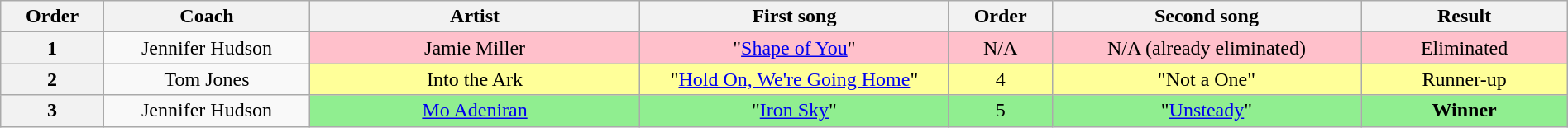<table class="wikitable plainrowheaders" style="text-align:center; width:100%;">
<tr>
<th style="width:05%;">Order</th>
<th style="width:10%;">Coach</th>
<th style="width:16%;">Artist</th>
<th style="width:15%;">First song</th>
<th style="width:05%;">Order</th>
<th style="width:15%;">Second song</th>
<th style="width:10%;">Result</th>
</tr>
<tr>
<th>1</th>
<td>Jennifer Hudson</td>
<td style="background:pink">Jamie Miller</td>
<td style="background:pink">"<a href='#'>Shape of You</a>"</td>
<td style="background:pink">N/A</td>
<td style="background:pink">N/A (already eliminated)</td>
<td style="background:pink">Eliminated</td>
</tr>
<tr>
<th>2</th>
<td>Tom Jones</td>
<td style="background:#ff9;">Into the Ark</td>
<td style="background:#ff9;">"<a href='#'>Hold On, We're Going Home</a>"</td>
<td style="background:#ff9">4</td>
<td style="background:#ff9">"Not a One"</td>
<td style="background:#ff9;">Runner-up</td>
</tr>
<tr>
<th>3</th>
<td>Jennifer Hudson</td>
<td style="background:lightgreen;"><a href='#'>Mo Adeniran</a></td>
<td style="background:lightgreen;">"<a href='#'>Iron Sky</a>"</td>
<td style="background:lightgreen">5</td>
<td style="background:lightgreen">"<a href='#'>Unsteady</a>"</td>
<td style="background:lightgreen;"><strong>Winner</strong></td>
</tr>
</table>
